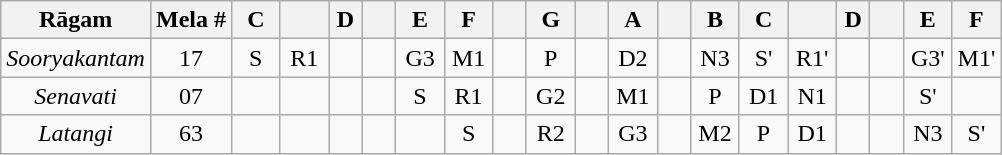<table class="wikitable" style="text-align:center">
<tr>
<th>Rāgam</th>
<th>Mela #</th>
<th>C</th>
<th></th>
<th>D</th>
<th></th>
<th>E</th>
<th>F</th>
<th></th>
<th>G</th>
<th></th>
<th>A</th>
<th></th>
<th>B</th>
<th>C</th>
<th></th>
<th>D</th>
<th></th>
<th>E</th>
<th>F</th>
</tr>
<tr>
<td><em>Sooryakantam</em></td>
<td>17</td>
<td width="25px">S</td>
<td width="25px">R1</td>
<td width="15px"></td>
<td width="15px"></td>
<td width="25px">G3</td>
<td width="25px">M1</td>
<td width="15px"></td>
<td width="25px">P</td>
<td width="15px"></td>
<td width="25px">D2</td>
<td width="15px"></td>
<td width="25px">N3</td>
<td width="25px">S'</td>
<td width="25px">R1'</td>
<td width="15px"></td>
<td width="15px"></td>
<td width="25px">G3'</td>
<td width="25px">M1'</td>
</tr>
<tr>
<td><em>Senavati</em></td>
<td>07</td>
<td></td>
<td></td>
<td></td>
<td></td>
<td>S</td>
<td>R1</td>
<td></td>
<td>G2</td>
<td></td>
<td>M1</td>
<td></td>
<td>P</td>
<td>D1</td>
<td>N1</td>
<td></td>
<td></td>
<td>S'</td>
<td></td>
</tr>
<tr>
<td><em>Latangi</em></td>
<td>63</td>
<td></td>
<td></td>
<td></td>
<td></td>
<td></td>
<td>S</td>
<td></td>
<td>R2</td>
<td></td>
<td>G3</td>
<td></td>
<td>M2</td>
<td>P</td>
<td>D1</td>
<td></td>
<td></td>
<td>N3</td>
<td>S'</td>
</tr>
</table>
